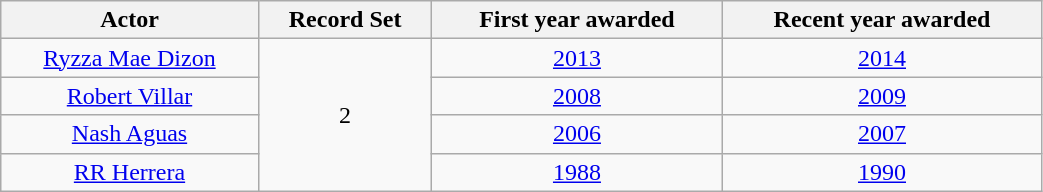<table class="wikitable" width=55% style="text-align: center">
<tr>
<th>Actor</th>
<th>Record Set</th>
<th>First year awarded</th>
<th>Recent year awarded</th>
</tr>
<tr>
<td><a href='#'>Ryzza Mae Dizon</a></td>
<td rowspan=4>2</td>
<td><a href='#'>2013</a></td>
<td><a href='#'>2014</a></td>
</tr>
<tr>
<td><a href='#'>Robert Villar</a></td>
<td><a href='#'>2008</a></td>
<td><a href='#'>2009</a></td>
</tr>
<tr>
<td><a href='#'>Nash Aguas</a></td>
<td><a href='#'>2006</a></td>
<td><a href='#'>2007</a></td>
</tr>
<tr>
<td><a href='#'>RR Herrera</a></td>
<td><a href='#'>1988</a></td>
<td><a href='#'>1990</a></td>
</tr>
</table>
